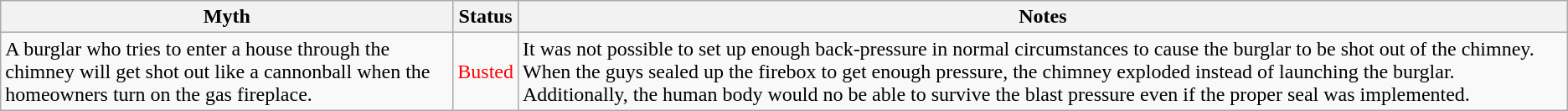<table class="wikitable plainrowheaders">
<tr>
<th scope"col">Myth</th>
<th scope"col">Status</th>
<th scope"col">Notes</th>
</tr>
<tr>
<td scope"row">A burglar who tries to enter a house through the chimney will get shot out like a cannonball when the homeowners turn on the gas fireplace.</td>
<td style="color:red">Busted</td>
<td>It was not possible to set up enough back-pressure in normal circumstances to cause the burglar to be shot out of the chimney. When the guys sealed up the firebox to get enough pressure, the chimney exploded instead of launching the burglar. Additionally, the human body would no be able to survive the blast pressure even if the proper seal was implemented.</td>
</tr>
</table>
